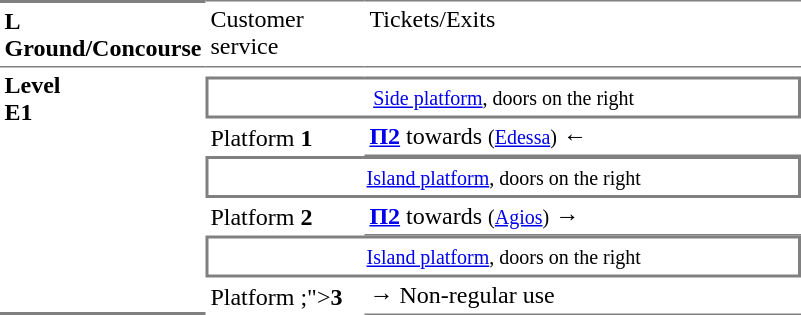<table table border=0 cellspacing=0 cellpadding=3>
<tr>
<td style="border-bottom:solid 1px gray;border-top:solid 2px gray;" width=50 valign=top><strong>L<br>Ground/Concourse</strong></td>
<td style="border-top:solid 1px gray;border-bottom:solid 1px gray;" width=100 valign=top>Customer service</td>
<td style="border-top:solid 1px gray;border-bottom:solid 1px gray;" width=285 valign=top>Tickets/Exits</td>
</tr>
<tr>
<td style="border-bottom:solid 2px gray;" rowspan=15 valign=top><strong>Level<br>Ε1</strong></td>
<td style="border-bottom:solid 1px gray;"></td>
<td style="border-bottom:solid 1px gray;"></td>
</tr>
<tr>
<td style="border-top:solid 1px gray;border-right:solid 2px gray;border-left:solid 2px gray;border-bottom:solid 2px gray;text-align:center;" colspan=2><small><a href='#'>Side platform</a>, doors on the right</small></td>
</tr>
<tr>
<td>Platform <span><strong>1</strong></span></td>
<td style="border-bottom:solid 1px gray;"><span><a href='#'><span><strong>Π2</strong></span></a></span>  towards  <small>(<a href='#'>Edessa</a>)</small> ←</td>
</tr>
<tr>
<td style="border-top:solid 2px gray;border-right:solid 2px gray;border-left:solid 2px gray;border-bottom:solid 2px gray;text-align:center;" colspan=2><small><a href='#'>Island platform</a>, doors on the right</small></td>
</tr>
<tr>
<td>Platform <span><strong>2</strong></span></td>
<td style="border-bottom:solid 1px gray;"><span><a href='#'><span><strong>Π2</strong></span></a></span>  towards  <small>(<a href='#'>Agios</a>)</small> →</td>
</tr>
<tr>
<td style="border-top:solid 2px gray;border-right:solid 2px gray;border-left:solid 2px gray;border-bottom:solid 2px gray;text-align:center;" colspan=2><small><a href='#'>Island platform</a>, doors on the right</small></td>
</tr>
<tr>
<td>Platform <span>;"><strong>3</strong></span></td>
<td style="border-bottom:solid 1px gray;"><span>→</span> Non-regular use</td>
<td></td>
</tr>
</table>
